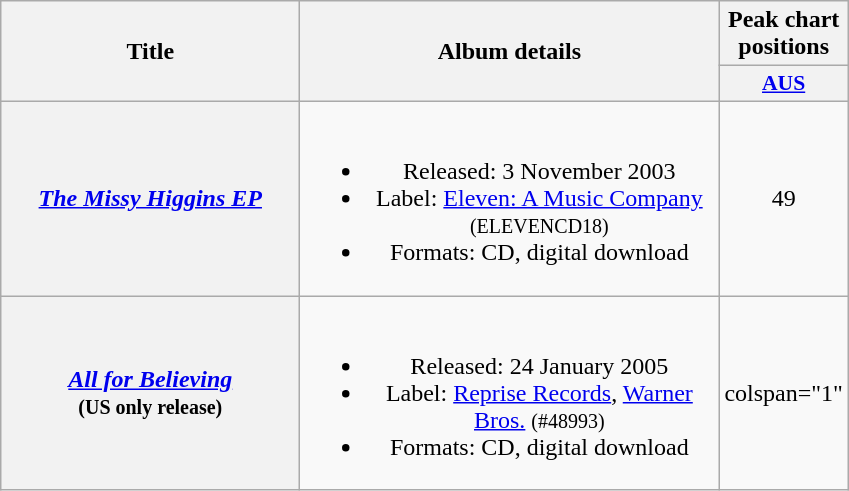<table class="wikitable plainrowheaders" style="text-align:center;" border="1">
<tr>
<th scope="col" rowspan="2" style="width:12em;">Title</th>
<th scope="col" rowspan="2" style="width:17em;">Album details</th>
<th scope="col" colspan="1">Peak chart positions</th>
</tr>
<tr>
<th scope="col" style="width:3em; font-size:90%;"><a href='#'>AUS</a><br></th>
</tr>
<tr>
<th scope="row"><em><a href='#'>The Missy Higgins EP</a></em></th>
<td><br><ul><li>Released: 3 November 2003</li><li>Label: <a href='#'>Eleven: A Music Company</a> <small>(ELEVENCD18)</small></li><li>Formats: CD, digital download</li></ul></td>
<td>49</td>
</tr>
<tr>
<th scope="row"><em><a href='#'>All for Believing</a></em><br><small>(US only release)</small></th>
<td><br><ul><li>Released: 24 January 2005</li><li>Label: <a href='#'>Reprise Records</a>, <a href='#'>Warner Bros.</a> <small>(#48993)</small></li><li>Formats: CD, digital download</li></ul></td>
<td>colspan="1" </td>
</tr>
</table>
